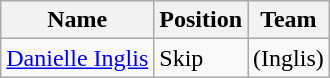<table class="wikitable">
<tr>
<th><strong>Name</strong></th>
<th><strong>Position</strong></th>
<th><strong>Team</strong></th>
</tr>
<tr>
<td><a href='#'>Danielle Inglis</a></td>
<td>Skip</td>
<td> (Inglis)</td>
</tr>
</table>
